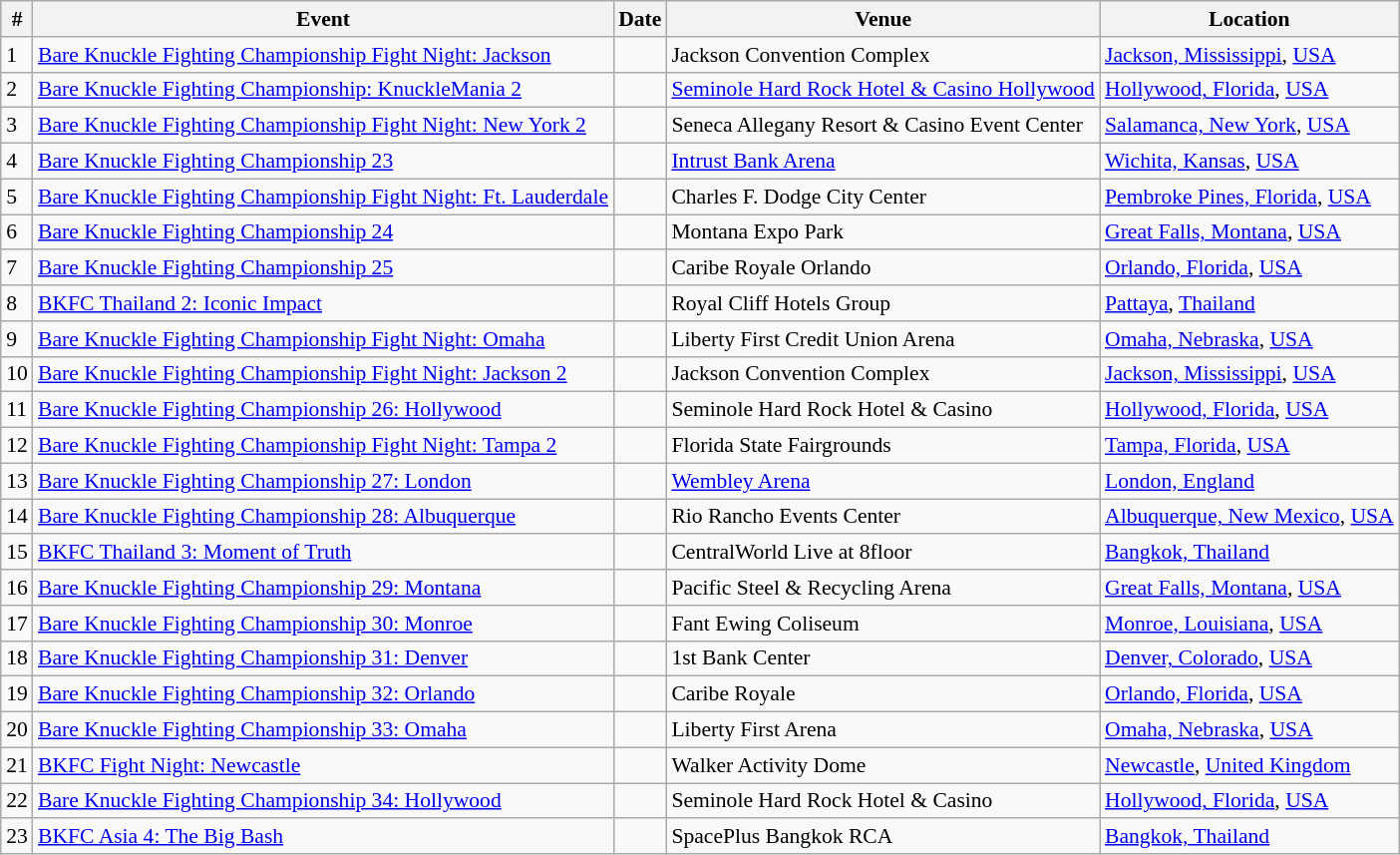<table class="sortable wikitable succession-box" style="margin:1.0em auto; font-size:90%;">
<tr>
<th scope="col">#</th>
<th scope="col">Event</th>
<th scope="col">Date</th>
<th scope="col">Venue</th>
<th scope="col">Location</th>
</tr>
<tr>
<td>1</td>
<td><a href='#'>Bare Knuckle Fighting Championship Fight Night: Jackson</a></td>
<td></td>
<td>Jackson Convention Complex</td>
<td> <a href='#'>Jackson, Mississippi</a>, <a href='#'>USA</a></td>
</tr>
<tr>
<td>2</td>
<td><a href='#'>Bare Knuckle Fighting Championship: KnuckleMania 2</a></td>
<td></td>
<td><a href='#'>Seminole Hard Rock Hotel & Casino Hollywood</a></td>
<td> <a href='#'>Hollywood, Florida</a>, <a href='#'>USA</a></td>
</tr>
<tr>
<td>3</td>
<td><a href='#'>Bare Knuckle Fighting Championship Fight Night: New York 2</a></td>
<td></td>
<td>Seneca Allegany Resort & Casino Event Center</td>
<td> <a href='#'>Salamanca, New York</a>, <a href='#'>USA</a></td>
</tr>
<tr>
<td>4</td>
<td><a href='#'>Bare Knuckle Fighting Championship 23</a></td>
<td></td>
<td><a href='#'>Intrust Bank Arena</a></td>
<td> <a href='#'>Wichita, Kansas</a>, <a href='#'>USA</a></td>
</tr>
<tr>
<td>5</td>
<td><a href='#'>Bare Knuckle Fighting Championship Fight Night: Ft. Lauderdale</a></td>
<td></td>
<td>Charles F. Dodge City Center</td>
<td> <a href='#'>Pembroke Pines, Florida</a>, <a href='#'>USA</a></td>
</tr>
<tr>
<td>6</td>
<td><a href='#'>Bare Knuckle Fighting Championship 24</a></td>
<td></td>
<td>Montana Expo Park</td>
<td> <a href='#'>Great Falls, Montana</a>, <a href='#'>USA</a></td>
</tr>
<tr>
<td>7</td>
<td><a href='#'>Bare Knuckle Fighting Championship 25</a></td>
<td></td>
<td>Caribe Royale Orlando</td>
<td> <a href='#'>Orlando, Florida</a>, <a href='#'>USA</a></td>
</tr>
<tr>
<td>8</td>
<td><a href='#'>BKFC Thailand 2: Iconic Impact</a></td>
<td></td>
<td>Royal Cliff Hotels Group</td>
<td> <a href='#'>Pattaya</a>, <a href='#'>Thailand</a></td>
</tr>
<tr>
<td>9</td>
<td><a href='#'>Bare Knuckle Fighting Championship Fight Night: Omaha</a></td>
<td></td>
<td>Liberty First Credit Union Arena</td>
<td> <a href='#'>Omaha, Nebraska</a>, <a href='#'>USA</a></td>
</tr>
<tr>
<td>10</td>
<td><a href='#'>Bare Knuckle Fighting Championship Fight Night: Jackson 2</a></td>
<td></td>
<td>Jackson Convention Complex</td>
<td> <a href='#'>Jackson, Mississippi</a>, <a href='#'>USA</a></td>
</tr>
<tr>
<td>11</td>
<td><a href='#'>Bare Knuckle Fighting Championship 26: Hollywood</a></td>
<td></td>
<td>Seminole Hard Rock Hotel & Casino</td>
<td> <a href='#'>Hollywood, Florida</a>, <a href='#'>USA</a></td>
</tr>
<tr>
<td>12</td>
<td><a href='#'>Bare Knuckle Fighting Championship Fight Night: Tampa 2</a></td>
<td></td>
<td>Florida State Fairgrounds</td>
<td> <a href='#'>Tampa, Florida</a>, <a href='#'>USA</a></td>
</tr>
<tr>
<td>13</td>
<td><a href='#'>Bare Knuckle Fighting Championship 27: London</a></td>
<td></td>
<td><a href='#'>Wembley Arena</a></td>
<td> <a href='#'>London, England</a></td>
</tr>
<tr>
<td>14</td>
<td><a href='#'>Bare Knuckle Fighting Championship 28: Albuquerque</a></td>
<td></td>
<td>Rio Rancho Events Center</td>
<td> <a href='#'>Albuquerque, New Mexico</a>, <a href='#'>USA</a></td>
</tr>
<tr>
<td>15</td>
<td><a href='#'>BKFC Thailand 3: Moment of Truth</a></td>
<td></td>
<td>CentralWorld Live at 8floor</td>
<td> <a href='#'>Bangkok, Thailand</a></td>
</tr>
<tr>
<td>16</td>
<td><a href='#'>Bare Knuckle Fighting Championship 29: Montana</a></td>
<td></td>
<td>Pacific Steel & Recycling Arena</td>
<td> <a href='#'>Great Falls, Montana</a>, <a href='#'>USA</a></td>
</tr>
<tr>
<td>17</td>
<td><a href='#'>Bare Knuckle Fighting Championship 30: Monroe</a></td>
<td></td>
<td>Fant Ewing Coliseum</td>
<td> <a href='#'>Monroe, Louisiana</a>, <a href='#'>USA</a></td>
</tr>
<tr>
<td>18</td>
<td><a href='#'>Bare Knuckle Fighting Championship 31: Denver</a></td>
<td></td>
<td>1st Bank Center</td>
<td> <a href='#'>Denver, Colorado</a>, <a href='#'>USA</a></td>
</tr>
<tr>
<td>19</td>
<td><a href='#'>Bare Knuckle Fighting Championship 32: Orlando</a></td>
<td></td>
<td>Caribe Royale</td>
<td> <a href='#'>Orlando, Florida</a>, <a href='#'>USA</a></td>
</tr>
<tr>
<td>20</td>
<td><a href='#'>Bare Knuckle Fighting Championship 33: Omaha</a></td>
<td></td>
<td>Liberty First Arena</td>
<td> <a href='#'>Omaha, Nebraska</a>, <a href='#'>USA</a></td>
</tr>
<tr>
<td>21</td>
<td><a href='#'>BKFC Fight Night: Newcastle</a></td>
<td></td>
<td>Walker Activity Dome</td>
<td> <a href='#'>Newcastle</a>, <a href='#'>United Kingdom</a></td>
</tr>
<tr>
<td>22</td>
<td><a href='#'>Bare Knuckle Fighting Championship 34: Hollywood</a></td>
<td></td>
<td>Seminole Hard Rock Hotel & Casino</td>
<td> <a href='#'>Hollywood, Florida</a>, <a href='#'>USA</a></td>
</tr>
<tr>
<td>23</td>
<td><a href='#'>BKFC Asia 4: The Big Bash</a></td>
<td></td>
<td>SpacePlus Bangkok RCA</td>
<td> <a href='#'>Bangkok, Thailand</a></td>
</tr>
</table>
